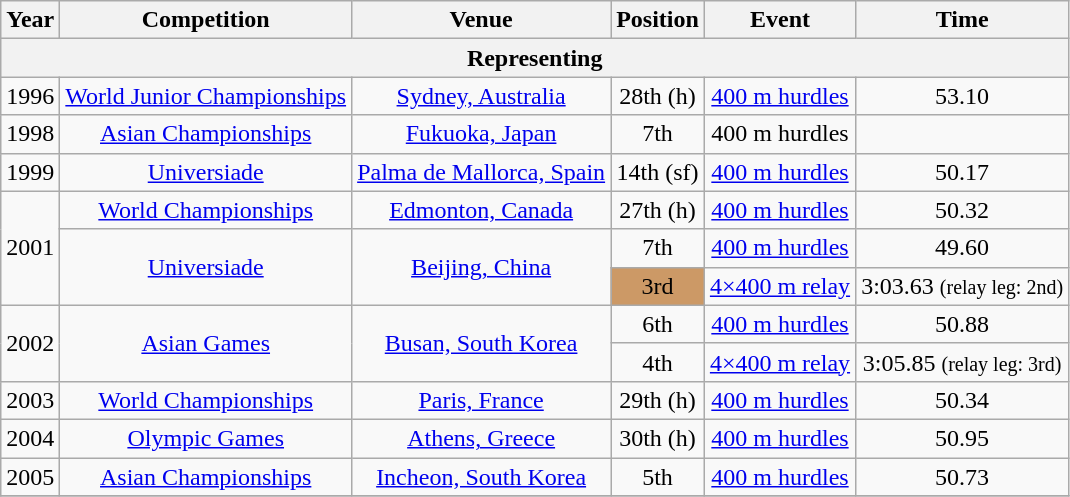<table class="wikitable sortable" style=text-align:center>
<tr>
<th>Year</th>
<th>Competition</th>
<th>Venue</th>
<th>Position</th>
<th>Event</th>
<th>Time</th>
</tr>
<tr>
<th colspan="6">Representing </th>
</tr>
<tr>
<td>1996</td>
<td><a href='#'>World Junior Championships</a></td>
<td><a href='#'>Sydney, Australia</a></td>
<td>28th (h)</td>
<td><a href='#'>400 m hurdles</a></td>
<td>53.10</td>
</tr>
<tr>
<td>1998</td>
<td><a href='#'>Asian Championships</a></td>
<td><a href='#'>Fukuoka, Japan</a></td>
<td>7th</td>
<td>400 m hurdles</td>
<td></td>
</tr>
<tr>
<td>1999</td>
<td><a href='#'>Universiade</a></td>
<td><a href='#'>Palma de Mallorca, Spain</a></td>
<td>14th (sf)</td>
<td><a href='#'>400 m hurdles</a></td>
<td>50.17</td>
</tr>
<tr>
<td rowspan=3>2001</td>
<td><a href='#'>World Championships</a></td>
<td><a href='#'>Edmonton, Canada</a></td>
<td>27th (h)</td>
<td><a href='#'>400 m hurdles</a></td>
<td>50.32</td>
</tr>
<tr>
<td rowspan=2><a href='#'>Universiade</a></td>
<td rowspan=2><a href='#'>Beijing, China</a></td>
<td>7th</td>
<td><a href='#'>400 m hurdles</a></td>
<td>49.60</td>
</tr>
<tr>
<td bgcolor="cc9966">3rd</td>
<td><a href='#'>4×400 m relay</a></td>
<td>3:03.63 <small>(relay leg: 2nd)</small></td>
</tr>
<tr>
<td rowspan=2>2002</td>
<td rowspan=2><a href='#'>Asian Games</a></td>
<td rowspan=2><a href='#'>Busan, South Korea</a></td>
<td>6th</td>
<td><a href='#'>400 m hurdles</a></td>
<td>50.88</td>
</tr>
<tr>
<td>4th</td>
<td><a href='#'>4×400 m relay</a></td>
<td>3:05.85 <small>(relay leg: 3rd)</small></td>
</tr>
<tr>
<td>2003</td>
<td><a href='#'>World Championships</a></td>
<td><a href='#'>Paris, France</a></td>
<td>29th (h)</td>
<td><a href='#'>400 m hurdles</a></td>
<td>50.34</td>
</tr>
<tr>
<td>2004</td>
<td><a href='#'>Olympic Games</a></td>
<td><a href='#'>Athens, Greece</a></td>
<td>30th (h)</td>
<td><a href='#'>400 m hurdles</a></td>
<td>50.95</td>
</tr>
<tr>
<td>2005</td>
<td><a href='#'>Asian Championships</a></td>
<td><a href='#'>Incheon, South Korea</a></td>
<td>5th</td>
<td><a href='#'>400 m hurdles</a></td>
<td>50.73</td>
</tr>
<tr>
</tr>
</table>
